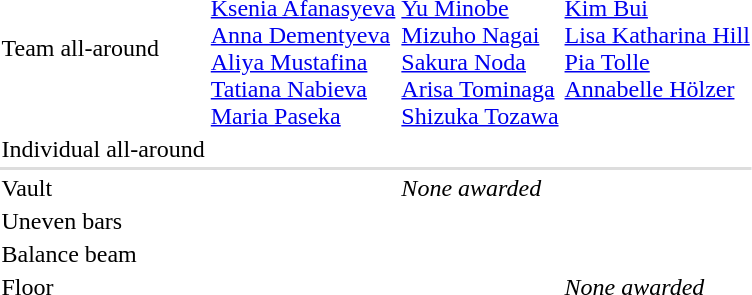<table>
<tr>
<td>Team all-around<br></td>
<td><br><a href='#'>Ksenia Afanasyeva</a> <br><a href='#'>Anna Dementyeva</a><br><a href='#'>Aliya Mustafina</a><br><a href='#'>Tatiana Nabieva</a><br><a href='#'>Maria Paseka</a></td>
<td><br><a href='#'>Yu Minobe</a> <br><a href='#'>Mizuho Nagai</a><br><a href='#'>Sakura Noda</a><br><a href='#'>Arisa Tominaga</a><br><a href='#'>Shizuka Tozawa</a></td>
<td><br><a href='#'>Kim Bui</a> <br><a href='#'>Lisa Katharina Hill</a><br><a href='#'>Pia Tolle</a><br><a href='#'>Annabelle Hölzer</a><br><br></td>
</tr>
<tr>
<td>Individual all-around<br></td>
<td></td>
<td></td>
<td></td>
</tr>
<tr bgcolor=#DDDDDD>
<td colspan=7></td>
</tr>
<tr>
<td rowspan="2">Vault<br></td>
<td></td>
<td rowspan="2"><em>None awarded</em></td>
<td rowspan="2"></td>
</tr>
<tr>
<td></td>
</tr>
<tr>
<td>Uneven bars<br></td>
<td></td>
<td></td>
<td></td>
</tr>
<tr>
<td>Balance beam<br></td>
<td></td>
<td></td>
<td></td>
</tr>
<tr>
<td rowspan="2">Floor<br></td>
<td rowspan="2"></td>
<td></td>
<td rowspan="2"><em>None awarded</em></td>
</tr>
<tr>
<td></td>
</tr>
</table>
